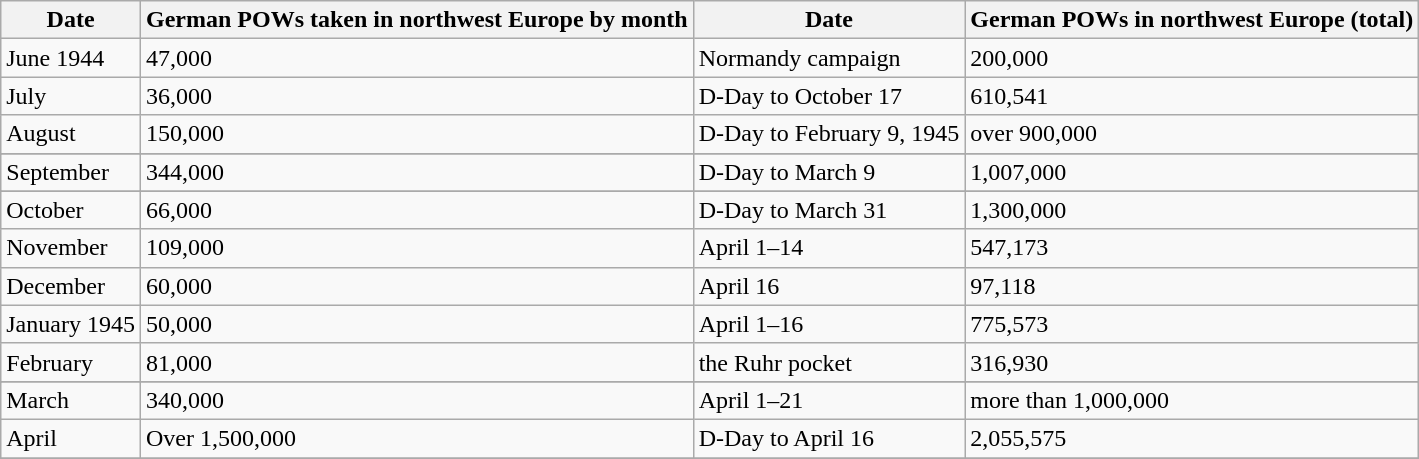<table class="wikitable">
<tr>
<th>Date</th>
<th>German POWs taken in northwest Europe by month</th>
<th>Date</th>
<th>German POWs in northwest Europe (total)</th>
</tr>
<tr>
<td>June 1944</td>
<td>47,000</td>
<td>Normandy campaign</td>
<td>200,000</td>
</tr>
<tr>
<td>July</td>
<td>36,000</td>
<td>D-Day to October 17</td>
<td>610,541</td>
</tr>
<tr>
<td>August</td>
<td>150,000</td>
<td>D-Day to February 9, 1945</td>
<td>over 900,000</td>
</tr>
<tr || D-Day to March 9  || 1,007,000>
</tr>
<tr>
<td>September</td>
<td>344,000</td>
<td>D-Day to March 9</td>
<td>1,007,000</td>
</tr>
<tr>
</tr>
<tr>
<td>October</td>
<td>66,000</td>
<td>D-Day to March 31</td>
<td>1,300,000</td>
</tr>
<tr>
<td>November</td>
<td>109,000</td>
<td>April 1–14</td>
<td>547,173</td>
</tr>
<tr>
<td>December</td>
<td>60,000</td>
<td>April 16</td>
<td>97,118</td>
</tr>
<tr>
<td>January 1945</td>
<td>50,000</td>
<td>April 1–16</td>
<td>775,573</td>
</tr>
<tr>
<td>February</td>
<td>81,000</td>
<td>the Ruhr pocket</td>
<td>316,930</td>
</tr>
<tr>
</tr>
<tr>
<td>March</td>
<td>340,000</td>
<td>April 1–21</td>
<td>more than 1,000,000</td>
</tr>
<tr>
<td>April</td>
<td>Over 1,500,000</td>
<td>D-Day to April 16</td>
<td>2,055,575</td>
</tr>
<tr>
</tr>
</table>
